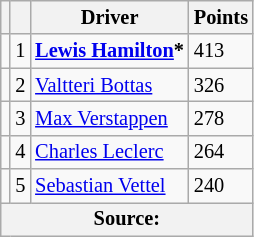<table class="wikitable" style="font-size: 85%;">
<tr>
<th></th>
<th></th>
<th>Driver</th>
<th>Points</th>
</tr>
<tr>
<td align="left"></td>
<td align="center">1</td>
<td> <strong><a href='#'>Lewis Hamilton</a>*</strong></td>
<td align="left">413</td>
</tr>
<tr>
<td align="left"></td>
<td align="center">2</td>
<td> <a href='#'>Valtteri Bottas</a></td>
<td align="left">326</td>
</tr>
<tr>
<td align="left"></td>
<td align="center">3</td>
<td> <a href='#'>Max Verstappen</a></td>
<td align="left">278</td>
</tr>
<tr>
<td align="left"></td>
<td align="center">4</td>
<td> <a href='#'>Charles Leclerc</a></td>
<td align="left">264</td>
</tr>
<tr>
<td align="left"></td>
<td align="center">5</td>
<td> <a href='#'>Sebastian Vettel</a></td>
<td align="left">240</td>
</tr>
<tr>
<th colspan="4" align="center">Source:</th>
</tr>
</table>
